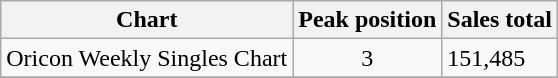<table class="wikitable">
<tr>
<th>Chart</th>
<th>Peak position</th>
<th>Sales total</th>
</tr>
<tr>
<td>Oricon Weekly Singles Chart</td>
<td align="center">3</td>
<td>151,485</td>
</tr>
<tr>
</tr>
</table>
